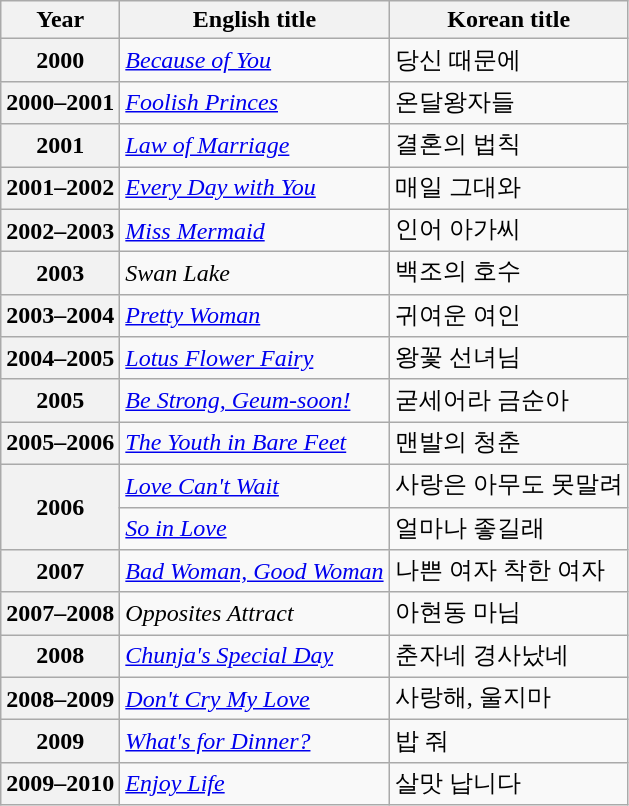<table class="wikitable sortable plainrowheaders">
<tr>
<th scope="col">Year</th>
<th scope="col">English title</th>
<th scope="col">Korean title</th>
</tr>
<tr>
<th scope="row">2000</th>
<td><em><a href='#'>Because of You</a></em></td>
<td>당신 때문에</td>
</tr>
<tr>
<th scope="row">2000–2001</th>
<td><em><a href='#'>Foolish Princes</a></em></td>
<td>온달왕자들</td>
</tr>
<tr>
<th scope="row">2001</th>
<td><em><a href='#'>Law of Marriage</a></em></td>
<td>결혼의 법칙</td>
</tr>
<tr>
<th scope="row">2001–2002</th>
<td><em><a href='#'>Every Day with You</a></em></td>
<td>매일 그대와</td>
</tr>
<tr>
<th scope="row">2002–2003</th>
<td><em><a href='#'>Miss Mermaid</a></em></td>
<td>인어 아가씨</td>
</tr>
<tr>
<th scope="row">2003</th>
<td><em>Swan Lake</em></td>
<td>백조의 호수</td>
</tr>
<tr>
<th scope="row">2003–2004</th>
<td><em><a href='#'>Pretty Woman</a></em></td>
<td>귀여운 여인</td>
</tr>
<tr>
<th scope="row">2004–2005</th>
<td><em><a href='#'>Lotus Flower Fairy</a></em></td>
<td>왕꽃 선녀님</td>
</tr>
<tr>
<th scope="row">2005</th>
<td><em><a href='#'>Be Strong, Geum-soon!</a></em></td>
<td>굳세어라 금순아</td>
</tr>
<tr>
<th scope="row">2005–2006</th>
<td><em><a href='#'>The Youth in Bare Feet</a></em></td>
<td>맨발의 청춘</td>
</tr>
<tr>
<th scope="row" rowspan="2">2006</th>
<td><em><a href='#'>Love Can't Wait</a></em></td>
<td>사랑은 아무도 못말려</td>
</tr>
<tr>
<td><em><a href='#'>So in Love</a></em></td>
<td>얼마나 좋길래</td>
</tr>
<tr>
<th scope="row">2007</th>
<td><em><a href='#'>Bad Woman, Good Woman</a></em></td>
<td>나쁜 여자 착한 여자</td>
</tr>
<tr>
<th scope="row">2007–2008</th>
<td><em>Opposites Attract</em></td>
<td>아현동 마님</td>
</tr>
<tr>
<th scope="row">2008</th>
<td><em><a href='#'>Chunja's Special Day</a></em></td>
<td>춘자네 경사났네</td>
</tr>
<tr>
<th scope="row">2008–2009</th>
<td><em><a href='#'>Don't Cry My Love</a></em></td>
<td>사랑해, 울지마</td>
</tr>
<tr>
<th scope="row">2009</th>
<td><em><a href='#'>What's for Dinner?</a></em></td>
<td>밥 줘</td>
</tr>
<tr>
<th scope="row">2009–2010</th>
<td><em><a href='#'>Enjoy Life</a></em></td>
<td>살맛 납니다</td>
</tr>
</table>
